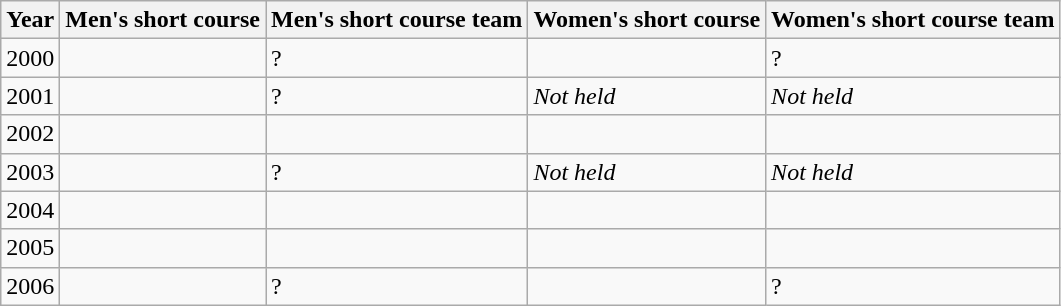<table class=wikitable>
<tr>
<th>Year</th>
<th>Men's short course</th>
<th>Men's short course team</th>
<th>Women's short course</th>
<th>Women's short course team</th>
</tr>
<tr>
<td>2000</td>
<td></td>
<td>?</td>
<td></td>
<td>?</td>
</tr>
<tr>
<td>2001</td>
<td></td>
<td>?</td>
<td><em>Not held</em></td>
<td><em>Not held</em></td>
</tr>
<tr>
<td>2002</td>
<td></td>
<td></td>
<td></td>
<td></td>
</tr>
<tr>
<td>2003</td>
<td></td>
<td>?</td>
<td><em>Not held</em></td>
<td><em>Not held</em></td>
</tr>
<tr>
<td>2004</td>
<td></td>
<td></td>
<td></td>
<td></td>
</tr>
<tr>
<td>2005</td>
<td></td>
<td></td>
<td></td>
<td></td>
</tr>
<tr>
<td>2006</td>
<td></td>
<td>?</td>
<td></td>
<td>?</td>
</tr>
</table>
